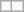<table class="wikitable">
<tr>
<td></td>
<td></td>
</tr>
</table>
